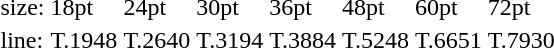<table style="margin-left:40px;">
<tr>
<td>size:</td>
<td>18pt</td>
<td>24pt</td>
<td>30pt</td>
<td>36pt</td>
<td>48pt</td>
<td>60pt</td>
<td>72pt</td>
</tr>
<tr>
<td>line:</td>
<td>T.1948</td>
<td>T.2640</td>
<td>T.3194</td>
<td>T.3884</td>
<td>T.5248</td>
<td>T.6651</td>
<td>T.7930</td>
</tr>
</table>
